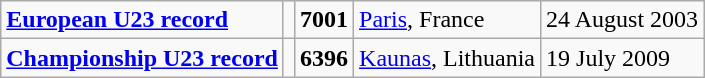<table class="wikitable">
<tr>
<td><strong><a href='#'>European U23 record</a></strong></td>
<td></td>
<td><strong>7001</strong></td>
<td><a href='#'>Paris</a>, France</td>
<td>24 August 2003</td>
</tr>
<tr>
<td><strong><a href='#'>Championship U23 record</a></strong></td>
<td></td>
<td><strong>6396</strong></td>
<td><a href='#'>Kaunas</a>, Lithuania</td>
<td>19 July 2009</td>
</tr>
</table>
